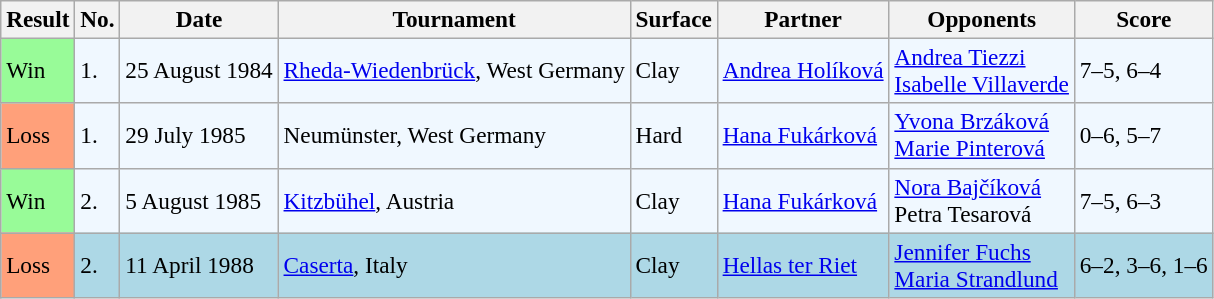<table class="sortable wikitable" style=font-size:97%>
<tr>
<th>Result</th>
<th>No.</th>
<th>Date</th>
<th>Tournament</th>
<th>Surface</th>
<th>Partner</th>
<th>Opponents</th>
<th>Score</th>
</tr>
<tr style="background:#f0f8ff;">
<td style="background:#98fb98;">Win</td>
<td>1.</td>
<td>25 August 1984</td>
<td><a href='#'>Rheda-Wiedenbrück</a>, West Germany</td>
<td>Clay</td>
<td> <a href='#'>Andrea Holíková</a></td>
<td> <a href='#'>Andrea Tiezzi</a> <br>  <a href='#'>Isabelle Villaverde</a></td>
<td>7–5, 6–4</td>
</tr>
<tr style="background:#f0f8ff;">
<td style="background:#ffa07a;">Loss</td>
<td>1.</td>
<td>29 July 1985</td>
<td>Neumünster, West Germany</td>
<td>Hard</td>
<td> <a href='#'>Hana Fukárková</a></td>
<td> <a href='#'>Yvona Brzáková</a> <br>  <a href='#'>Marie Pinterová</a></td>
<td>0–6, 5–7</td>
</tr>
<tr style="background:#f0f8ff;">
<td style="background:#98fb98;">Win</td>
<td>2.</td>
<td>5 August 1985</td>
<td><a href='#'>Kitzbühel</a>, Austria</td>
<td>Clay</td>
<td> <a href='#'>Hana Fukárková</a></td>
<td> <a href='#'>Nora Bajčíková</a> <br>  Petra Tesarová</td>
<td>7–5, 6–3</td>
</tr>
<tr style="background:lightblue;">
<td style="background:#ffa07a;">Loss</td>
<td>2.</td>
<td>11 April 1988</td>
<td><a href='#'>Caserta</a>, Italy</td>
<td>Clay</td>
<td> <a href='#'>Hellas ter Riet</a></td>
<td> <a href='#'>Jennifer Fuchs</a>  <br>  <a href='#'>Maria Strandlund</a></td>
<td>6–2, 3–6, 1–6</td>
</tr>
</table>
